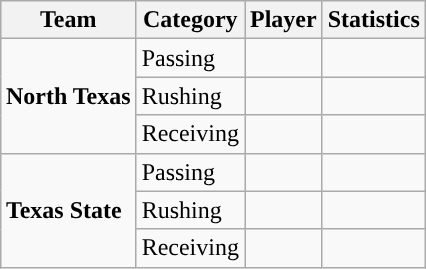<table class="wikitable" style="float: right;">
<tr>
<th>Team</th>
<th>Category</th>
<th>Player</th>
<th>Statistics</th>
</tr>
<tr>
<td rowspan=3><strong>North Texas</strong></td>
<td>Passing</td>
<td></td>
<td></td>
</tr>
<tr>
<td>Rushing</td>
<td></td>
<td></td>
</tr>
<tr>
<td>Receiving</td>
<td></td>
<td></td>
</tr>
<tr>
<td rowspan=3><strong>Texas State</strong></td>
<td>Passing</td>
<td></td>
<td></td>
</tr>
<tr>
<td>Rushing</td>
<td></td>
<td></td>
</tr>
<tr>
<td>Receiving</td>
<td></td>
<td></td>
</tr>
</table>
